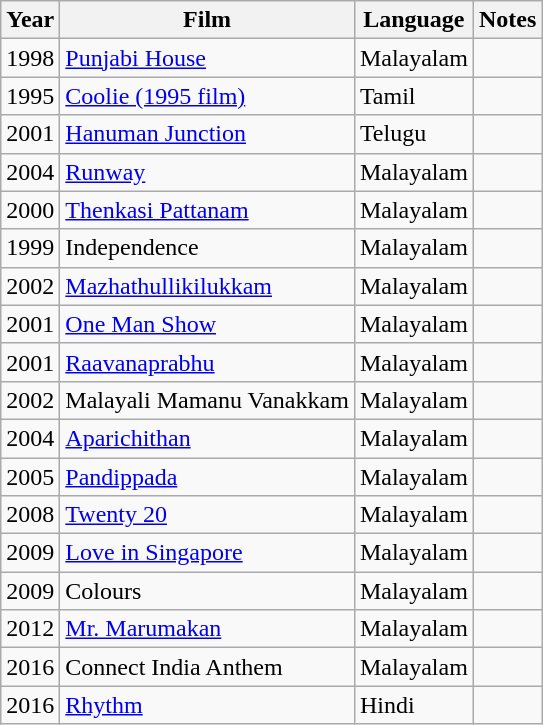<table class="wikitable">
<tr>
<th>Year</th>
<th>Film</th>
<th>Language</th>
<th>Notes</th>
</tr>
<tr>
<td>1998</td>
<td><a href='#'>Punjabi House</a></td>
<td>Malayalam</td>
<td></td>
</tr>
<tr>
<td>1995</td>
<td><a href='#'>Coolie (1995 film)</a></td>
<td>Tamil</td>
<td></td>
</tr>
<tr>
<td>2001</td>
<td><a href='#'>Hanuman Junction</a></td>
<td>Telugu</td>
<td></td>
</tr>
<tr>
<td>2004</td>
<td><a href='#'>Runway</a></td>
<td>Malayalam</td>
<td></td>
</tr>
<tr>
<td>2000</td>
<td><a href='#'>Thenkasi Pattanam</a></td>
<td>Malayalam</td>
<td></td>
</tr>
<tr>
<td>1999</td>
<td>Independence</td>
<td>Malayalam</td>
<td></td>
</tr>
<tr>
<td>2002</td>
<td><a href='#'>Mazhathullikilukkam</a></td>
<td>Malayalam</td>
<td></td>
</tr>
<tr>
<td>2001</td>
<td><a href='#'>One Man Show</a></td>
<td>Malayalam</td>
<td></td>
</tr>
<tr>
<td>2001</td>
<td><a href='#'>Raavanaprabhu</a></td>
<td>Malayalam</td>
<td></td>
</tr>
<tr>
<td>2002</td>
<td>Malayali Mamanu Vanakkam</td>
<td>Malayalam</td>
<td></td>
</tr>
<tr>
<td>2004</td>
<td><a href='#'>Aparichithan</a></td>
<td>Malayalam</td>
<td></td>
</tr>
<tr>
<td>2005</td>
<td><a href='#'>Pandippada</a></td>
<td>Malayalam</td>
<td></td>
</tr>
<tr>
<td>2008</td>
<td><a href='#'>Twenty 20</a></td>
<td>Malayalam</td>
<td></td>
</tr>
<tr>
<td>2009</td>
<td><a href='#'>Love in Singapore</a></td>
<td>Malayalam</td>
<td></td>
</tr>
<tr>
<td>2009</td>
<td>Colours</td>
<td>Malayalam</td>
<td></td>
</tr>
<tr>
<td>2012</td>
<td><a href='#'>Mr. Marumakan</a></td>
<td>Malayalam</td>
<td></td>
</tr>
<tr>
<td>2016</td>
<td>Connect India Anthem</td>
<td>Malayalam</td>
<td></td>
</tr>
<tr>
<td>2016</td>
<td><a href='#'>Rhythm</a></td>
<td>Hindi</td>
</tr>
</table>
